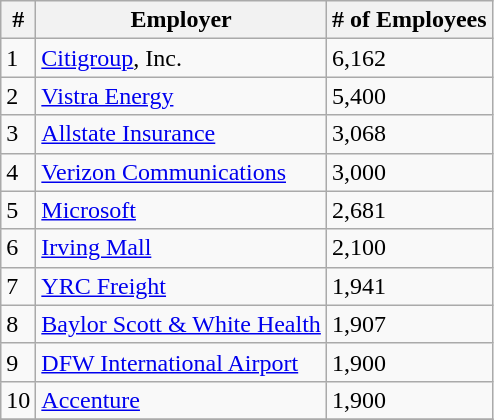<table class="wikitable">
<tr>
<th>#</th>
<th>Employer</th>
<th># of Employees</th>
</tr>
<tr>
<td>1</td>
<td><a href='#'>Citigroup</a>, Inc.</td>
<td>6,162</td>
</tr>
<tr>
<td>2</td>
<td><a href='#'>Vistra Energy</a></td>
<td>5,400</td>
</tr>
<tr>
<td>3</td>
<td><a href='#'>Allstate Insurance</a></td>
<td>3,068</td>
</tr>
<tr>
<td>4</td>
<td><a href='#'>Verizon Communications</a></td>
<td>3,000</td>
</tr>
<tr>
<td>5</td>
<td><a href='#'>Microsoft</a></td>
<td>2,681</td>
</tr>
<tr>
<td>6</td>
<td><a href='#'>Irving Mall</a></td>
<td>2,100</td>
</tr>
<tr>
<td>7</td>
<td><a href='#'>YRC Freight</a></td>
<td>1,941</td>
</tr>
<tr>
<td>8</td>
<td><a href='#'>Baylor Scott & White Health</a></td>
<td>1,907</td>
</tr>
<tr>
<td>9</td>
<td><a href='#'>DFW International Airport</a></td>
<td>1,900</td>
</tr>
<tr>
<td>10</td>
<td><a href='#'>Accenture</a></td>
<td>1,900</td>
</tr>
<tr>
</tr>
</table>
